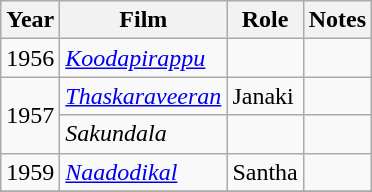<table class="wikitable sortable">
<tr>
<th>Year</th>
<th>Film</th>
<th>Role</th>
<th class="unsortable">Notes</th>
</tr>
<tr>
<td>1956</td>
<td><em><a href='#'>Koodapirappu</a></em></td>
<td></td>
<td></td>
</tr>
<tr>
<td rowspan=2>1957</td>
<td><em><a href='#'>Thaskaraveeran</a></em></td>
<td>Janaki</td>
<td></td>
</tr>
<tr>
<td><em>Sakundala</em></td>
<td></td>
<td></td>
</tr>
<tr>
<td>1959</td>
<td><em><a href='#'>Naadodikal</a></em></td>
<td>Santha</td>
<td></td>
</tr>
<tr>
</tr>
</table>
